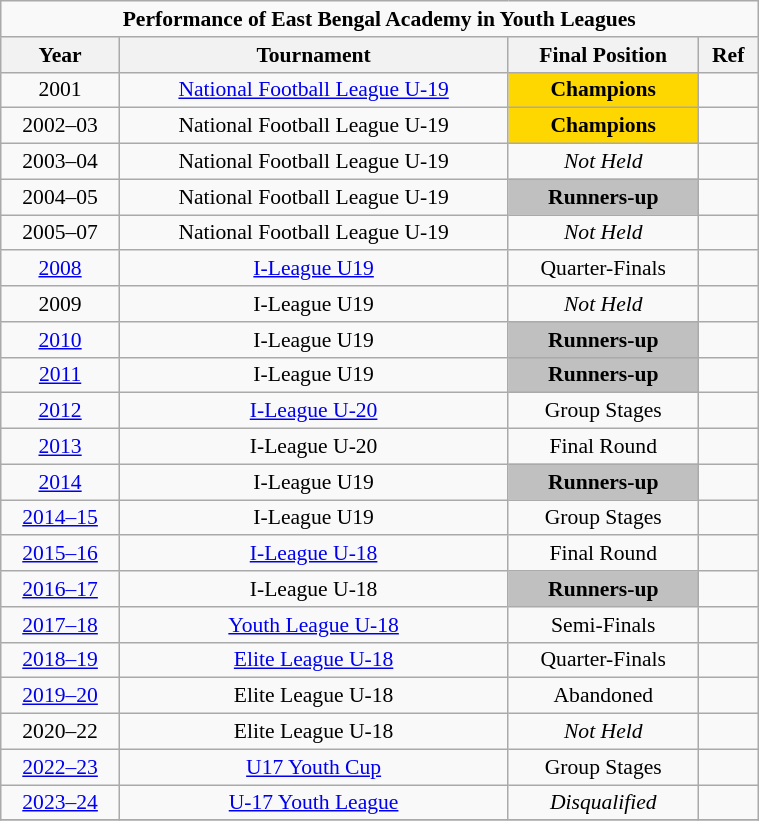<table class="wikitable sortable" style="text-align:center; font-size:90%; width:40%;">
<tr>
<td colspan="14"><strong>Performance of East Bengal Academy in Youth Leagues</strong></td>
</tr>
<tr>
<th style="text-align:center; width:"5%";">Year</th>
<th style="text-align:center; width:"15%";">Tournament</th>
<th style="text-align:center; width:"15%";">Final Position</th>
<th style="text-align:center; width:"5%";">Ref</th>
</tr>
<tr>
<td>2001</td>
<td><a href='#'>National Football League U-19</a></td>
<td bgcolor="gold"><strong>Champions</strong></td>
<td></td>
</tr>
<tr>
<td>2002–03</td>
<td>National Football League U-19</td>
<td bgcolor="gold"><strong>Champions</strong></td>
<td></td>
</tr>
<tr>
<td>2003–04</td>
<td>National Football League U-19</td>
<td><em>Not Held</em></td>
<td></td>
</tr>
<tr>
<td>2004–05</td>
<td>National Football League U-19</td>
<td bgcolor="silver"><strong>Runners-up</strong></td>
<td></td>
</tr>
<tr>
<td>2005–07</td>
<td>National Football League U-19</td>
<td><em>Not Held</em></td>
<td></td>
</tr>
<tr>
<td><a href='#'>2008</a></td>
<td><a href='#'>I-League U19</a></td>
<td>Quarter-Finals</td>
<td></td>
</tr>
<tr>
<td>2009</td>
<td>I-League U19</td>
<td><em>Not Held</em></td>
<td></td>
</tr>
<tr>
<td><a href='#'>2010</a></td>
<td>I-League U19</td>
<td bgcolor="silver"><strong>Runners-up</strong></td>
<td></td>
</tr>
<tr>
<td><a href='#'>2011</a></td>
<td>I-League U19</td>
<td bgcolor="silver"><strong>Runners-up</strong></td>
<td></td>
</tr>
<tr>
<td><a href='#'>2012</a></td>
<td><a href='#'>I-League U-20</a></td>
<td>Group Stages</td>
<td></td>
</tr>
<tr>
<td><a href='#'>2013</a></td>
<td>I-League U-20</td>
<td>Final Round</td>
<td></td>
</tr>
<tr>
<td><a href='#'>2014</a></td>
<td>I-League U19</td>
<td bgcolor="silver"><strong>Runners-up</strong></td>
<td></td>
</tr>
<tr>
<td><a href='#'>2014–15</a></td>
<td>I-League U19</td>
<td>Group Stages</td>
<td></td>
</tr>
<tr>
<td><a href='#'>2015–16</a></td>
<td><a href='#'>I-League U-18</a></td>
<td>Final Round</td>
<td></td>
</tr>
<tr>
<td><a href='#'>2016–17</a></td>
<td>I-League U-18</td>
<td bgcolor="silver"><strong>Runners-up</strong></td>
<td></td>
</tr>
<tr>
<td><a href='#'>2017–18</a></td>
<td><a href='#'>Youth League U-18</a></td>
<td>Semi-Finals</td>
<td></td>
</tr>
<tr>
<td><a href='#'>2018–19</a></td>
<td><a href='#'>Elite League U-18</a></td>
<td>Quarter-Finals</td>
<td></td>
</tr>
<tr>
<td><a href='#'>2019–20</a></td>
<td>Elite League U-18</td>
<td>Abandoned </td>
<td></td>
</tr>
<tr>
<td>2020–22</td>
<td>Elite League U-18</td>
<td><em>Not Held</em></td>
<td></td>
</tr>
<tr>
<td><a href='#'>2022–23</a></td>
<td><a href='#'>U17 Youth Cup</a></td>
<td>Group Stages</td>
<td></td>
</tr>
<tr>
<td><a href='#'>2023–24</a></td>
<td><a href='#'>U-17 Youth League</a></td>
<td><em>Disqualified </em></td>
<td></td>
</tr>
<tr>
</tr>
</table>
